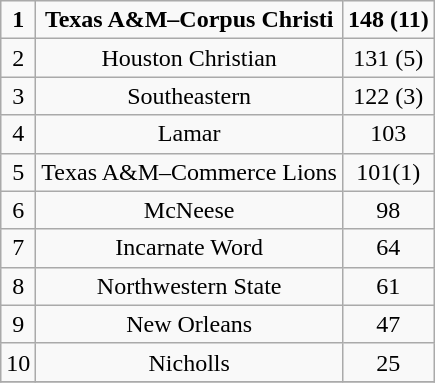<table class="wikitable">
<tr align="center">
<td><strong>1</strong></td>
<td><strong>Texas A&M–Corpus Christi</strong></td>
<td><strong>148 (11)</strong></td>
</tr>
<tr align="center">
<td>2</td>
<td>Houston Christian</td>
<td>131 (5)</td>
</tr>
<tr align="center">
<td>3</td>
<td>Southeastern</td>
<td>122 (3)</td>
</tr>
<tr align="center">
<td>4</td>
<td>Lamar</td>
<td>103</td>
</tr>
<tr align="center">
<td>5</td>
<td>Texas A&M–Commerce Lions</td>
<td>101(1)</td>
</tr>
<tr align="center">
<td>6</td>
<td>McNeese</td>
<td>98</td>
</tr>
<tr align="center">
<td>7</td>
<td>Incarnate Word</td>
<td>64</td>
</tr>
<tr align="center">
<td>8</td>
<td>Northwestern State</td>
<td>61</td>
</tr>
<tr align="center">
<td>9</td>
<td>New Orleans</td>
<td>47</td>
</tr>
<tr align="center">
<td>10</td>
<td>Nicholls</td>
<td>25</td>
</tr>
<tr align="center">
</tr>
</table>
